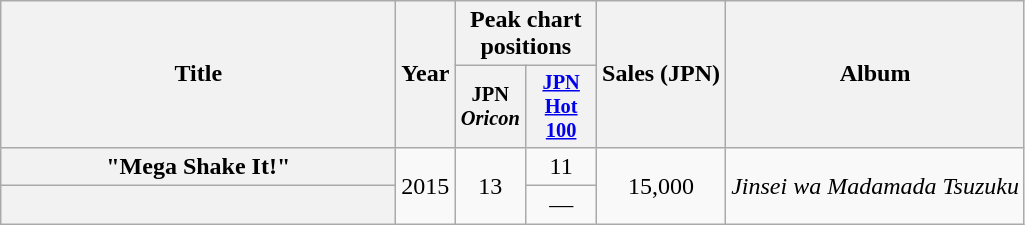<table class="wikitable plainrowheaders" style="text-align:center;">
<tr>
<th scope="col" rowspan="2" style="width:16em;">Title</th>
<th scope="col" rowspan="2">Year</th>
<th scope="col" colspan="2">Peak chart positions</th>
<th scope="col" rowspan="2">Sales (JPN)</th>
<th scope="col" rowspan="2">Album</th>
</tr>
<tr>
<th style="width:3em;font-size:85%">JPN <em>Oricon</em><br></th>
<th style="width:3em;font-size:85%"><a href='#'>JPN Hot 100</a><br></th>
</tr>
<tr>
<th scope="row">"Mega Shake It!"</th>
<td rowspan="2">2015</td>
<td rowspan="2">13</td>
<td>11</td>
<td rowspan="2">15,000</td>
<td rowspan="2"><em>Jinsei wa Madamada Tsuzuku</em></td>
</tr>
<tr>
<th scope="row"></th>
<td>—</td>
</tr>
</table>
